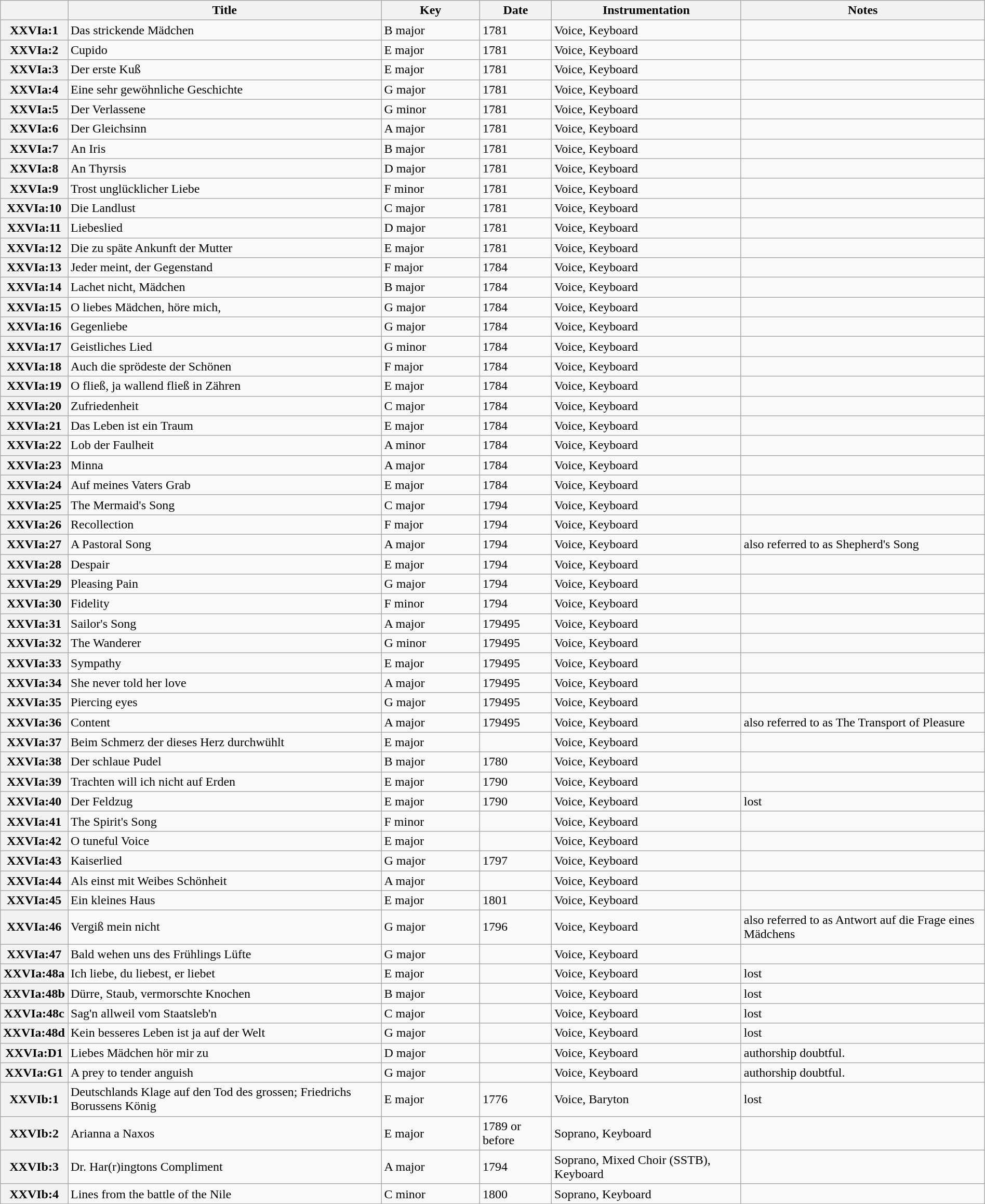<table class="wikitable sortable" style="text-align: left" width=100%>
<tr>
<th scope="col"><a href='#'></a></th>
<th scope="col">Title</th>
<th scope="col" style="width: 10%;">Key</th>
<th scope="col">Date</th>
<th scope="col">Instrumentation</th>
<th scope="col">Notes</th>
</tr>
<tr>
<th scope="row">XXVIa:1</th>
<td>Das strickende Mädchen</td>
<td>B major</td>
<td>1781</td>
<td>Voice, Keyboard</td>
<td></td>
</tr>
<tr>
<th scope="row">XXVIa:2</th>
<td>Cupido</td>
<td>E major</td>
<td>1781</td>
<td>Voice, Keyboard</td>
<td></td>
</tr>
<tr>
<th scope="row">XXVIa:3</th>
<td>Der erste Kuß</td>
<td>E major</td>
<td>1781</td>
<td>Voice, Keyboard</td>
<td></td>
</tr>
<tr>
<th scope="row">XXVIa:4</th>
<td>Eine sehr gewöhnliche Geschichte</td>
<td>G major</td>
<td>1781</td>
<td>Voice, Keyboard</td>
<td></td>
</tr>
<tr>
<th scope="row">XXVIa:5</th>
<td>Der Verlassene</td>
<td>G minor</td>
<td>1781</td>
<td>Voice, Keyboard</td>
<td></td>
</tr>
<tr>
<th scope="row">XXVIa:6</th>
<td>Der Gleichsinn</td>
<td>A major</td>
<td>1781</td>
<td>Voice, Keyboard</td>
<td></td>
</tr>
<tr>
<th scope="row">XXVIa:7</th>
<td>An Iris</td>
<td>B major</td>
<td>1781</td>
<td>Voice, Keyboard</td>
<td></td>
</tr>
<tr>
<th scope="row">XXVIa:8</th>
<td>An Thyrsis</td>
<td>D major</td>
<td>1781</td>
<td>Voice, Keyboard</td>
<td></td>
</tr>
<tr>
<th scope="row">XXVIa:9</th>
<td>Trost unglücklicher Liebe</td>
<td>F minor</td>
<td>1781</td>
<td>Voice, Keyboard</td>
<td></td>
</tr>
<tr>
<th scope="row">XXVIa:10</th>
<td>Die Landlust</td>
<td>C major</td>
<td>1781</td>
<td>Voice, Keyboard</td>
<td></td>
</tr>
<tr>
<th scope="row">XXVIa:11</th>
<td>Liebeslied</td>
<td>D major</td>
<td>1781</td>
<td>Voice, Keyboard</td>
<td></td>
</tr>
<tr>
<th scope="row">XXVIa:12</th>
<td>Die zu späte Ankunft der Mutter</td>
<td>E major</td>
<td>1781</td>
<td>Voice, Keyboard</td>
<td></td>
</tr>
<tr>
<th scope="row">XXVIa:13</th>
<td>Jeder meint, der Gegenstand</td>
<td>F major</td>
<td>1784</td>
<td>Voice, Keyboard</td>
<td></td>
</tr>
<tr>
<th scope="row">XXVIa:14</th>
<td>Lachet nicht, Mädchen</td>
<td>B major</td>
<td>1784</td>
<td>Voice, Keyboard</td>
<td></td>
</tr>
<tr>
<th scope="row">XXVIa:15</th>
<td>O liebes Mädchen, höre mich,</td>
<td>G major</td>
<td>1784</td>
<td>Voice, Keyboard</td>
<td></td>
</tr>
<tr>
<th scope="row">XXVIa:16</th>
<td>Gegenliebe</td>
<td>G major</td>
<td>1784</td>
<td>Voice, Keyboard</td>
<td></td>
</tr>
<tr>
<th scope="row">XXVIa:17</th>
<td>Geistliches Lied</td>
<td>G minor</td>
<td>1784</td>
<td>Voice, Keyboard</td>
<td></td>
</tr>
<tr>
<th scope="row">XXVIa:18</th>
<td>Auch die sprödeste der Schönen</td>
<td>F major</td>
<td>1784</td>
<td>Voice, Keyboard</td>
<td></td>
</tr>
<tr>
<th scope="row">XXVIa:19</th>
<td>O fließ, ja wallend fließ in Zähren</td>
<td>E major</td>
<td>1784</td>
<td>Voice, Keyboard</td>
<td></td>
</tr>
<tr>
<th scope="row">XXVIa:20</th>
<td>Zufriedenheit</td>
<td>C major</td>
<td>1784</td>
<td>Voice, Keyboard</td>
<td></td>
</tr>
<tr>
<th scope="row">XXVIa:21</th>
<td>Das Leben ist ein Traum</td>
<td>E major</td>
<td>1784</td>
<td>Voice, Keyboard</td>
<td></td>
</tr>
<tr>
<th scope="row">XXVIa:22</th>
<td>Lob der Faulheit</td>
<td>A minor</td>
<td>1784</td>
<td>Voice, Keyboard</td>
<td></td>
</tr>
<tr>
<th scope="row">XXVIa:23</th>
<td>Minna</td>
<td>A major</td>
<td>1784</td>
<td>Voice, Keyboard</td>
<td></td>
</tr>
<tr>
<th scope="row">XXVIa:24</th>
<td>Auf meines Vaters Grab</td>
<td>E major</td>
<td>1784</td>
<td>Voice, Keyboard</td>
<td></td>
</tr>
<tr>
<th scope="row">XXVIa:25</th>
<td>The Mermaid's Song</td>
<td>C major</td>
<td>1794</td>
<td>Voice, Keyboard</td>
<td></td>
</tr>
<tr>
<th scope="row">XXVIa:26</th>
<td>Recollection</td>
<td>F major</td>
<td>1794</td>
<td>Voice, Keyboard</td>
<td></td>
</tr>
<tr>
<th scope="row">XXVIa:27</th>
<td>A Pastoral Song</td>
<td>A major</td>
<td>1794</td>
<td>Voice, Keyboard</td>
<td>also referred to as Shepherd's Song</td>
</tr>
<tr>
<th scope="row">XXVIa:28</th>
<td>Despair</td>
<td>E major</td>
<td>1794</td>
<td>Voice, Keyboard</td>
<td></td>
</tr>
<tr>
<th scope="row">XXVIa:29</th>
<td>Pleasing Pain</td>
<td>G major</td>
<td>1794</td>
<td>Voice, Keyboard</td>
<td></td>
</tr>
<tr>
<th scope="row">XXVIa:30</th>
<td>Fidelity</td>
<td>F minor</td>
<td>1794</td>
<td>Voice, Keyboard</td>
<td></td>
</tr>
<tr>
<th scope="row">XXVIa:31</th>
<td>Sailor's Song</td>
<td>A major</td>
<td>179495</td>
<td>Voice, Keyboard</td>
<td></td>
</tr>
<tr>
<th scope="row">XXVIa:32</th>
<td>The Wanderer</td>
<td>G minor</td>
<td>179495</td>
<td>Voice, Keyboard</td>
<td></td>
</tr>
<tr>
<th scope="row">XXVIa:33</th>
<td>Sympathy</td>
<td>E major</td>
<td>179495</td>
<td>Voice, Keyboard</td>
<td></td>
</tr>
<tr>
<th scope="row">XXVIa:34</th>
<td>She never told her love</td>
<td>A major</td>
<td>179495</td>
<td>Voice, Keyboard</td>
<td></td>
</tr>
<tr>
<th scope="row">XXVIa:35</th>
<td>Piercing eyes</td>
<td>G major</td>
<td>179495</td>
<td>Voice, Keyboard</td>
<td></td>
</tr>
<tr>
<th scope="row">XXVIa:36</th>
<td>Content</td>
<td>A major</td>
<td>179495</td>
<td>Voice, Keyboard</td>
<td>also referred to as The Transport of Pleasure</td>
</tr>
<tr>
<th scope="row">XXVIa:37</th>
<td>Beim Schmerz der dieses Herz durchwühlt</td>
<td>E major</td>
<td></td>
<td>Voice, Keyboard</td>
<td></td>
</tr>
<tr>
<th scope="row">XXVIa:38</th>
<td>Der schlaue Pudel</td>
<td>B major</td>
<td> 1780</td>
<td>Voice, Keyboard</td>
<td></td>
</tr>
<tr>
<th scope="row">XXVIa:39</th>
<td>Trachten will ich nicht auf Erden</td>
<td>E major</td>
<td>1790</td>
<td>Voice, Keyboard</td>
<td></td>
</tr>
<tr>
<th scope="row">XXVIa:40</th>
<td>Der Feldzug</td>
<td>E major</td>
<td>1790</td>
<td>Voice, Keyboard</td>
<td>lost</td>
</tr>
<tr>
<th scope="row">XXVIa:41</th>
<td>The Spirit's Song</td>
<td>F minor</td>
<td></td>
<td>Voice, Keyboard</td>
<td></td>
</tr>
<tr>
<th scope="row">XXVIa:42</th>
<td>O tuneful Voice</td>
<td>E major</td>
<td></td>
<td>Voice, Keyboard</td>
<td></td>
</tr>
<tr>
<th scope="row">XXVIa:43</th>
<td>Kaiserlied</td>
<td>G major</td>
<td>1797</td>
<td>Voice, Keyboard</td>
<td></td>
</tr>
<tr>
<th scope="row">XXVIa:44</th>
<td>Als einst mit Weibes Schönheit</td>
<td>A major</td>
<td></td>
<td>Voice, Keyboard</td>
<td></td>
</tr>
<tr>
<th scope="row">XXVIa:45</th>
<td>Ein kleines Haus</td>
<td>E major</td>
<td>1801</td>
<td>Voice, Keyboard</td>
<td></td>
</tr>
<tr>
<th scope="row">XXVIa:46</th>
<td>Vergiß mein nicht</td>
<td>G major</td>
<td> 1796</td>
<td>Voice, Keyboard</td>
<td>also referred to as Antwort auf die Frage eines Mädchens</td>
</tr>
<tr>
<th scope="row">XXVIa:47</th>
<td>Bald wehen uns des Frühlings Lüfte</td>
<td>G major</td>
<td></td>
<td>Voice, Keyboard</td>
<td></td>
</tr>
<tr>
<th scope="row">XXVIa:48a</th>
<td>Ich liebe, du liebest, er liebet</td>
<td>E major</td>
<td></td>
<td>Voice, Keyboard</td>
<td>lost</td>
</tr>
<tr>
<th scope="row">XXVIa:48b</th>
<td>Dürre, Staub, vermorschte Knochen</td>
<td>B major</td>
<td></td>
<td>Voice, Keyboard</td>
<td>lost</td>
</tr>
<tr>
<th scope="row">XXVIa:48c</th>
<td>Sag'n allweil vom Staatsleb'n</td>
<td>C major</td>
<td></td>
<td>Voice, Keyboard</td>
<td>lost</td>
</tr>
<tr>
<th scope="row">XXVIa:48d</th>
<td>Kein besseres Leben ist ja auf der Welt</td>
<td>G major</td>
<td></td>
<td>Voice, Keyboard</td>
<td>lost</td>
</tr>
<tr>
<th scope="row">XXVIa:D1</th>
<td>Liebes Mädchen hör mir zu</td>
<td>D major</td>
<td></td>
<td>Voice, Keyboard</td>
<td>authorship doubtful.</td>
</tr>
<tr>
<th scope="row">XXVIa:G1</th>
<td>A prey to tender anguish</td>
<td>G major</td>
<td></td>
<td>Voice, Keyboard</td>
<td>authorship doubtful.</td>
</tr>
<tr>
<th scope="row">XXVIb:1</th>
<td>Deutschlands Klage auf den Tod des grossen; Friedrichs Borussens König</td>
<td>E major</td>
<td>1776</td>
<td>Voice, Baryton</td>
<td>lost</td>
</tr>
<tr>
<th scope="row">XXVIb:2</th>
<td>Arianna a Naxos</td>
<td>E major</td>
<td>1789 or before</td>
<td>Soprano, Keyboard</td>
<td></td>
</tr>
<tr>
<th scope="row">XXVIb:3</th>
<td>Dr. Har(r)ingtons Compliment</td>
<td>A major</td>
<td> 1794</td>
<td>Soprano, Mixed Choir (SSTB), Keyboard</td>
<td></td>
</tr>
<tr>
<th scope="row">XXVIb:4</th>
<td>Lines from the battle of the Nile</td>
<td>C minor</td>
<td>1800</td>
<td>Soprano, Keyboard</td>
<td></td>
</tr>
</table>
